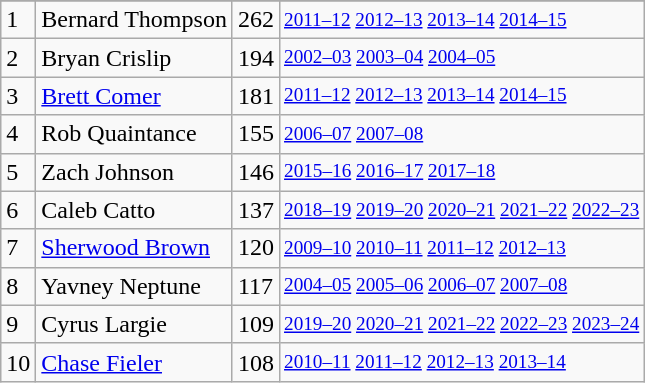<table class="wikitable">
<tr>
</tr>
<tr>
<td>1</td>
<td>Bernard Thompson</td>
<td>262</td>
<td style="font-size:80%;"><a href='#'>2011–12</a> <a href='#'>2012–13</a> <a href='#'>2013–14</a> <a href='#'>2014–15</a></td>
</tr>
<tr>
<td>2</td>
<td>Bryan Crislip</td>
<td>194</td>
<td style="font-size:80%;"><a href='#'>2002–03</a> <a href='#'>2003–04</a> <a href='#'>2004–05</a></td>
</tr>
<tr>
<td>3</td>
<td><a href='#'>Brett Comer</a></td>
<td>181</td>
<td style="font-size:80%;"><a href='#'>2011–12</a> <a href='#'>2012–13</a> <a href='#'>2013–14</a> <a href='#'>2014–15</a></td>
</tr>
<tr>
<td>4</td>
<td>Rob Quaintance</td>
<td>155</td>
<td style="font-size:80%;"><a href='#'>2006–07</a> <a href='#'>2007–08</a></td>
</tr>
<tr>
<td>5</td>
<td>Zach Johnson</td>
<td>146</td>
<td style="font-size:80%;"><a href='#'>2015–16</a> <a href='#'>2016–17</a> <a href='#'>2017–18</a></td>
</tr>
<tr>
<td>6</td>
<td>Caleb Catto</td>
<td>137</td>
<td style="font-size:80%;"><a href='#'>2018–19</a> <a href='#'>2019–20</a> <a href='#'>2020–21</a> <a href='#'>2021–22</a> <a href='#'>2022–23</a></td>
</tr>
<tr>
<td>7</td>
<td><a href='#'>Sherwood Brown</a></td>
<td>120</td>
<td style="font-size:80%;"><a href='#'>2009–10</a> <a href='#'>2010–11</a> <a href='#'>2011–12</a> <a href='#'>2012–13</a></td>
</tr>
<tr>
<td>8</td>
<td>Yavney Neptune</td>
<td>117</td>
<td style="font-size:80%;"><a href='#'>2004–05</a> <a href='#'>2005–06</a> <a href='#'>2006–07</a> <a href='#'>2007–08</a></td>
</tr>
<tr>
<td>9</td>
<td>Cyrus Largie</td>
<td>109</td>
<td style="font-size:80%;"><a href='#'>2019–20</a> <a href='#'>2020–21</a> <a href='#'>2021–22</a> <a href='#'>2022–23</a> <a href='#'>2023–24</a></td>
</tr>
<tr>
<td>10</td>
<td><a href='#'>Chase Fieler</a></td>
<td>108</td>
<td style="font-size:80%;"><a href='#'>2010–11</a> <a href='#'>2011–12</a> <a href='#'>2012–13</a> <a href='#'>2013–14</a></td>
</tr>
</table>
